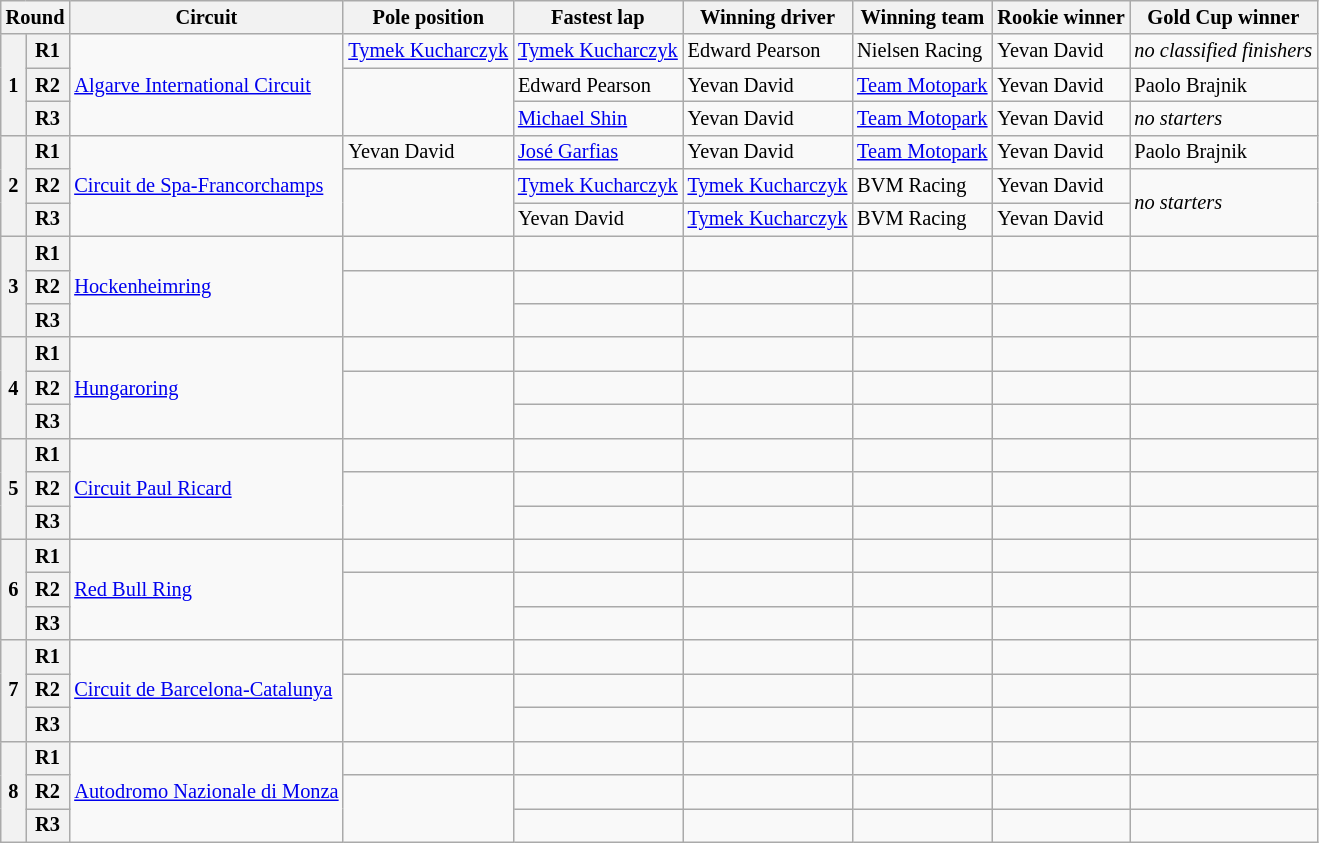<table class="wikitable" style="font-size: 85%;">
<tr>
<th colspan="2">Round</th>
<th>Circuit</th>
<th>Pole position</th>
<th>Fastest lap</th>
<th>Winning driver</th>
<th>Winning team</th>
<th>Rookie winner</th>
<th>Gold Cup winner</th>
</tr>
<tr>
<th rowspan="3">1</th>
<th>R1</th>
<td rowspan="3"> <a href='#'>Algarve International Circuit</a></td>
<td nowrap> <a href='#'>Tymek Kucharczyk</a></td>
<td nowrap> <a href='#'>Tymek Kucharczyk</a></td>
<td nowrap> Edward Pearson</td>
<td nowrap> Nielsen Racing</td>
<td nowrap> Yevan David</td>
<td nowrap><em>no classified finishers</em></td>
</tr>
<tr>
<th>R2</th>
<td rowspan="2"></td>
<td> Edward Pearson</td>
<td> Yevan David</td>
<td nowrap> <a href='#'>Team Motopark</a></td>
<td> Yevan David</td>
<td> Paolo Brajnik</td>
</tr>
<tr>
<th>R3</th>
<td> <a href='#'>Michael Shin</a></td>
<td> Yevan David</td>
<td> <a href='#'>Team Motopark</a></td>
<td> Yevan David</td>
<td><em>no starters</em></td>
</tr>
<tr>
<th rowspan="3">2</th>
<th>R1</th>
<td rowspan="3"> <a href='#'>Circuit de Spa-Francorchamps</a></td>
<td> Yevan David</td>
<td align="left"> <a href='#'>José Garfias</a></td>
<td> Yevan David</td>
<td> <a href='#'>Team Motopark</a></td>
<td> Yevan David</td>
<td> Paolo Brajnik</td>
</tr>
<tr>
<th>R2</th>
<td rowspan="2"></td>
<td> <a href='#'>Tymek Kucharczyk</a></td>
<td> <a href='#'>Tymek Kucharczyk</a></td>
<td> BVM Racing</td>
<td> Yevan David</td>
<td rowspan="2"><em>no starters</em></td>
</tr>
<tr>
<th>R3</th>
<td> Yevan David</td>
<td nowrap> <a href='#'>Tymek Kucharczyk</a></td>
<td> BVM Racing</td>
<td> Yevan David</td>
</tr>
<tr>
<th rowspan="3">3</th>
<th>R1</th>
<td rowspan="3"> <a href='#'>Hockenheimring</a></td>
<td></td>
<td></td>
<td></td>
<td></td>
<td></td>
<td></td>
</tr>
<tr>
<th>R2</th>
<td rowspan="2"></td>
<td></td>
<td></td>
<td></td>
<td></td>
<td></td>
</tr>
<tr>
<th>R3</th>
<td></td>
<td></td>
<td></td>
<td></td>
<td></td>
</tr>
<tr>
<th rowspan="3">4</th>
<th>R1</th>
<td rowspan="3"> <a href='#'>Hungaroring</a></td>
<td></td>
<td></td>
<td></td>
<td></td>
<td></td>
<td></td>
</tr>
<tr>
<th>R2</th>
<td rowspan="2"></td>
<td></td>
<td></td>
<td></td>
<td></td>
<td></td>
</tr>
<tr>
<th>R3</th>
<td></td>
<td></td>
<td></td>
<td></td>
<td></td>
</tr>
<tr>
<th rowspan="3">5</th>
<th>R1</th>
<td rowspan="3"> <a href='#'>Circuit Paul Ricard</a></td>
<td></td>
<td></td>
<td></td>
<td></td>
<td></td>
<td></td>
</tr>
<tr>
<th>R2</th>
<td rowspan="2"></td>
<td></td>
<td></td>
<td></td>
<td></td>
<td></td>
</tr>
<tr>
<th>R3</th>
<td></td>
<td></td>
<td></td>
<td></td>
<td></td>
</tr>
<tr>
<th rowspan="3">6</th>
<th>R1</th>
<td rowspan="3"> <a href='#'>Red Bull Ring</a></td>
<td></td>
<td></td>
<td></td>
<td></td>
<td></td>
<td></td>
</tr>
<tr>
<th>R2</th>
<td rowspan="2"></td>
<td></td>
<td></td>
<td></td>
<td></td>
<td></td>
</tr>
<tr>
<th>R3</th>
<td></td>
<td></td>
<td></td>
<td></td>
<td></td>
</tr>
<tr>
<th rowspan="3">7</th>
<th>R1</th>
<td rowspan="3" nowrap=""> <a href='#'>Circuit de Barcelona-Catalunya</a></td>
<td></td>
<td></td>
<td></td>
<td></td>
<td></td>
<td></td>
</tr>
<tr>
<th>R2</th>
<td rowspan="2"></td>
<td></td>
<td></td>
<td></td>
<td></td>
<td></td>
</tr>
<tr>
<th>R3</th>
<td></td>
<td></td>
<td></td>
<td></td>
<td></td>
</tr>
<tr>
<th rowspan="3">8</th>
<th>R1</th>
<td rowspan="3" nowrap> <a href='#'>Autodromo Nazionale di Monza</a></td>
<td></td>
<td></td>
<td></td>
<td></td>
<td></td>
<td></td>
</tr>
<tr>
<th>R2</th>
<td rowspan="2"></td>
<td></td>
<td></td>
<td></td>
<td></td>
<td></td>
</tr>
<tr>
<th>R3</th>
<td></td>
<td></td>
<td></td>
<td></td>
<td></td>
</tr>
</table>
